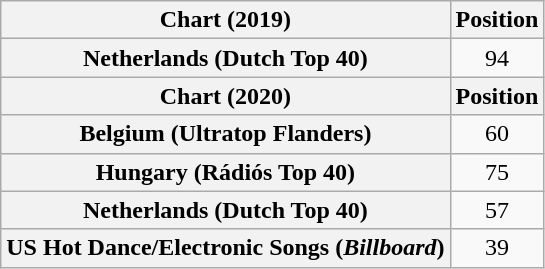<table class="wikitable plainrowheaders" style="text-align:center">
<tr>
<th scope="col">Chart (2019)</th>
<th scope="col">Position</th>
</tr>
<tr>
<th scope="row">Netherlands (Dutch Top 40)</th>
<td>94</td>
</tr>
<tr>
<th scope="col">Chart (2020)</th>
<th scope="col">Position</th>
</tr>
<tr>
<th scope="row">Belgium (Ultratop Flanders)</th>
<td>60</td>
</tr>
<tr>
<th scope="row">Hungary (Rádiós Top 40)</th>
<td>75</td>
</tr>
<tr>
<th scope="row">Netherlands (Dutch Top 40)</th>
<td>57</td>
</tr>
<tr>
<th scope="row">US Hot Dance/Electronic Songs (<em>Billboard</em>)</th>
<td>39</td>
</tr>
</table>
